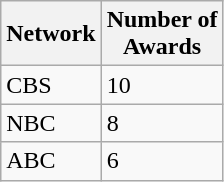<table class="wikitable">
<tr>
<th>Network</th>
<th>Number of<br>Awards</th>
</tr>
<tr>
<td>CBS</td>
<td>10</td>
</tr>
<tr>
<td>NBC</td>
<td>8</td>
</tr>
<tr>
<td>ABC</td>
<td>6</td>
</tr>
</table>
